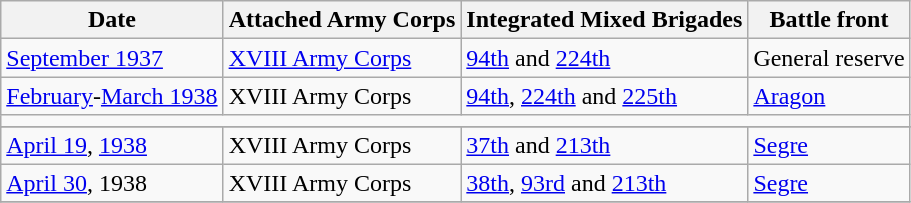<table class = "wikitable">
<tr>
<th>Date</th>
<th>Attached Army Corps</th>
<th>Integrated Mixed Brigades</th>
<th>Battle front</th>
</tr>
<tr>
<td><a href='#'>September 1937</a></td>
<td><a href='#'>XVIII Army Corps</a></td>
<td><a href='#'>94th</a> and <a href='#'>224th</a></td>
<td>General reserve</td>
</tr>
<tr>
<td><a href='#'>February</a>-<a href='#'>March 1938</a></td>
<td>XVIII Army Corps</td>
<td><a href='#'>94th</a>, <a href='#'>224th</a> and <a href='#'>225th</a></td>
<td><a href='#'>Aragon</a></td>
</tr>
<tr>
<td colspan = "4" style = "background-color: # 999;" align = "center"></td>
</tr>
<tr style = "border-top: solid 3px # 999;">
</tr>
<tr>
<td><a href='#'>April 19</a>, <a href='#'>1938</a></td>
<td>XVIII Army Corps</td>
<td><a href='#'>37th</a> and <a href='#'>213th</a></td>
<td><a href='#'>Segre</a></td>
</tr>
<tr>
<td><a href='#'>April 30</a>, 1938</td>
<td>XVIII Army Corps</td>
<td><a href='#'>38th</a>, <a href='#'>93rd</a> and <a href='#'>213th</a></td>
<td><a href='#'>Segre</a></td>
</tr>
<tr>
</tr>
</table>
